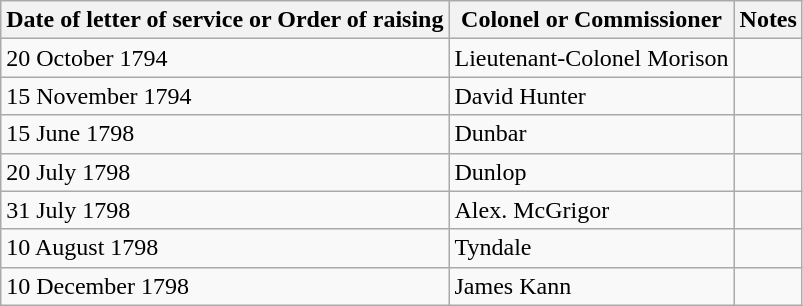<table class="wikitable">
<tr>
<th>Date of letter of service or Order of raising</th>
<th>Colonel or Commissioner</th>
<th>Notes</th>
</tr>
<tr>
<td>20 October 1794</td>
<td>Lieutenant-Colonel Morison</td>
<td></td>
</tr>
<tr>
<td>15 November 1794</td>
<td>David Hunter</td>
<td></td>
</tr>
<tr>
<td>15 June 1798</td>
<td>Dunbar</td>
<td></td>
</tr>
<tr>
<td>20 July 1798</td>
<td>Dunlop</td>
<td></td>
</tr>
<tr>
<td>31 July 1798</td>
<td>Alex. McGrigor</td>
<td></td>
</tr>
<tr>
<td>10 August 1798</td>
<td>Tyndale</td>
<td></td>
</tr>
<tr>
<td>10 December 1798</td>
<td>James Kann</td>
<td></td>
</tr>
</table>
